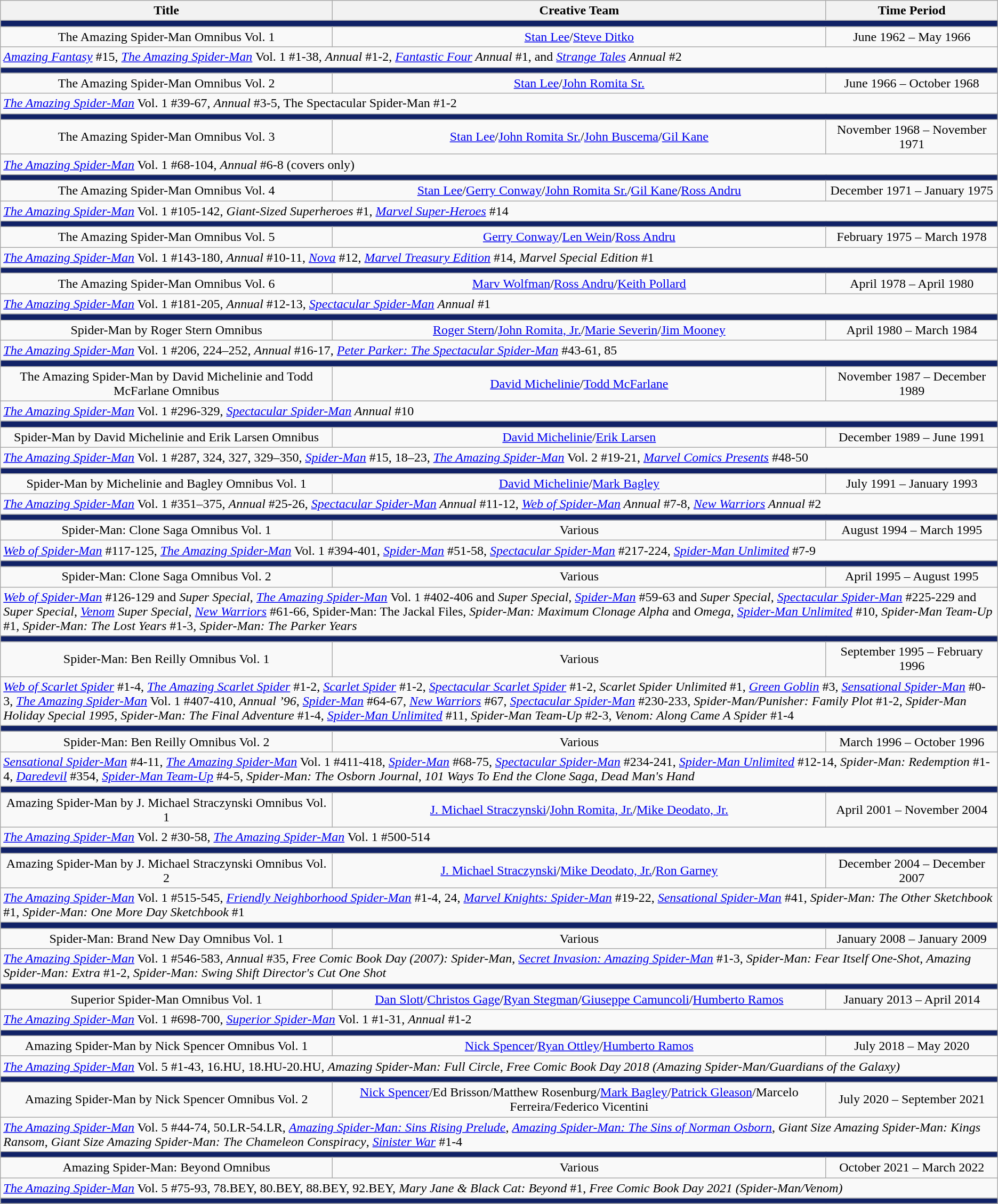<table class="wikitable">
<tr>
<th>Title</th>
<th>Creative Team</th>
<th>Time Period</th>
</tr>
<tr>
<td colspan="6" bgcolor="#112266"></td>
</tr>
<tr>
<td align="center">The Amazing Spider-Man Omnibus Vol. 1</td>
<td align="center"><a href='#'>Stan Lee</a>/<a href='#'>Steve Ditko</a></td>
<td align="center">June 1962 – May 1966</td>
</tr>
<tr>
<td colspan="6"><em><a href='#'>Amazing Fantasy</a></em> #15, <em><a href='#'>The Amazing Spider-Man</a></em> Vol. 1 #1-38, <em>Annual</em> #1-2, <em><a href='#'>Fantastic Four</a> Annual</em> #1, and <em><a href='#'>Strange Tales</a> Annual</em> #2</td>
</tr>
<tr>
<td colspan="6" bgcolor="#112266"></td>
</tr>
<tr>
<td align="center">The Amazing Spider-Man Omnibus Vol. 2</td>
<td align="center"><a href='#'>Stan Lee</a>/<a href='#'>John Romita Sr.</a></td>
<td align="center">June 1966 – October 1968</td>
</tr>
<tr>
<td colspan="6"><em><a href='#'>The Amazing Spider-Man</a></em> Vol. 1 #39-67, <em>Annual</em> #3-5, The Spectacular Spider-Man #1-2</td>
</tr>
<tr>
<td colspan="6" bgcolor="#112266"></td>
</tr>
<tr>
<td align="center">The Amazing Spider-Man Omnibus Vol. 3</td>
<td align="center"><a href='#'>Stan Lee</a>/<a href='#'>John Romita Sr.</a>/<a href='#'>John Buscema</a>/<a href='#'>Gil Kane</a></td>
<td align="center">November 1968 – November 1971</td>
</tr>
<tr>
<td colspan="6"><em><a href='#'>The Amazing Spider-Man</a></em> Vol. 1 #68-104, <em>Annual</em> #6-8 (covers only)</td>
</tr>
<tr>
<td colspan="6" bgcolor="#112266"></td>
</tr>
<tr>
<td align="center">The Amazing Spider-Man Omnibus Vol. 4</td>
<td align="center"><a href='#'>Stan Lee</a>/<a href='#'>Gerry Conway</a>/<a href='#'>John Romita Sr.</a>/<a href='#'>Gil Kane</a>/<a href='#'>Ross Andru</a></td>
<td align="center">December 1971 – January 1975</td>
</tr>
<tr>
<td colspan="6"><em><a href='#'>The Amazing Spider-Man</a></em> Vol. 1 #105-142, <em>Giant-Sized Superheroes</em> #1, <em><a href='#'>Marvel Super-Heroes</a></em> #14</td>
</tr>
<tr>
<td colspan="6" bgcolor="#112266"></td>
</tr>
<tr>
<td align="center">The Amazing Spider-Man Omnibus Vol. 5</td>
<td align="center"><a href='#'>Gerry Conway</a>/<a href='#'>Len Wein</a>/<a href='#'>Ross Andru</a></td>
<td align="center">February 1975 – March 1978</td>
</tr>
<tr>
<td colspan="6"><em><a href='#'>The Amazing Spider-Man</a></em> Vol. 1 #143-180, <em>Annual</em> #10-11, <em><a href='#'>Nova</a></em> #12, <em><a href='#'>Marvel Treasury Edition</a></em> #14, <em>Marvel Special Edition</em> #1</td>
</tr>
<tr>
<td colspan="6" bgcolor="#112266"></td>
</tr>
<tr>
<td align="center">The Amazing Spider-Man Omnibus Vol. 6</td>
<td align="center"><a href='#'>Marv Wolfman</a>/<a href='#'>Ross Andru</a>/<a href='#'>Keith Pollard</a></td>
<td align="center">April 1978 – April 1980</td>
</tr>
<tr>
<td colspan="6"><em><a href='#'>The Amazing Spider-Man</a></em> Vol. 1 #181-205, <em>Annual</em> #12-13, <em><a href='#'>Spectacular Spider-Man</a></em> <em>Annual</em> #1</td>
</tr>
<tr>
<td colspan="6" bgcolor="#112266"></td>
</tr>
<tr>
<td align="center">Spider-Man by Roger Stern Omnibus</td>
<td align="center"><a href='#'>Roger Stern</a>/<a href='#'>John Romita, Jr.</a>/<a href='#'>Marie Severin</a>/<a href='#'>Jim Mooney</a></td>
<td align="center">April 1980 – March 1984</td>
</tr>
<tr>
<td colspan="6"><em><a href='#'>The Amazing Spider-Man</a></em> Vol. 1 #206, 224–252, <em>Annual</em> #16-17, <em><a href='#'>Peter Parker: The Spectacular Spider-Man</a></em> #43-61, 85</td>
</tr>
<tr>
<td colspan="6" bgcolor="#112266"></td>
</tr>
<tr>
<td align="center">The Amazing Spider-Man by David Michelinie and Todd McFarlane Omnibus</td>
<td align="center"><a href='#'>David Michelinie</a>/<a href='#'>Todd McFarlane</a></td>
<td align="center">November 1987 – December 1989</td>
</tr>
<tr>
<td colspan="6"><em><a href='#'>The Amazing Spider-Man</a></em> Vol. 1 #296-329, <em><a href='#'>Spectacular Spider-Man</a> Annual</em> #10</td>
</tr>
<tr>
<td colspan="6" bgcolor="#112266"></td>
</tr>
<tr>
<td align="center">Spider-Man by David Michelinie and Erik Larsen Omnibus</td>
<td align="center"><a href='#'>David Michelinie</a>/<a href='#'>Erik Larsen</a></td>
<td align="center">December 1989 – June 1991</td>
</tr>
<tr>
<td colspan="6"><em><a href='#'>The Amazing Spider-Man</a></em> Vol. 1 #287, 324, 327, 329–350, <em><a href='#'>Spider-Man</a></em> #15, 18–23, <em><a href='#'>The Amazing Spider-Man</a></em> Vol. 2 #19-21, <em><a href='#'>Marvel Comics Presents</a></em> #48-50</td>
</tr>
<tr>
<td colspan="6" bgcolor="#112266"></td>
</tr>
<tr>
<td align="center">Spider-Man by Michelinie and Bagley Omnibus Vol. 1</td>
<td align="center"><a href='#'>David Michelinie</a>/<a href='#'>Mark Bagley</a></td>
<td align="center">July 1991 – January 1993</td>
</tr>
<tr>
<td colspan="6"><em><a href='#'>The Amazing Spider-Man</a></em> Vol. 1 #351–375, <em>Annual</em> #25-26, <em><a href='#'>Spectacular Spider-Man</a> Annual</em> #11-12, <em><a href='#'>Web of Spider-Man</a> Annual</em> #7-8, <em><a href='#'>New Warriors</a> Annual</em> #2</td>
</tr>
<tr>
<td colspan="6" bgcolor="#112266"></td>
</tr>
<tr>
<td align="center">Spider-Man: Clone Saga Omnibus Vol. 1</td>
<td align="center">Various</td>
<td align="center">August 1994 – March 1995</td>
</tr>
<tr>
<td colspan="6"><em><a href='#'>Web of Spider-Man</a></em> #117-125, <em><a href='#'>The Amazing Spider-Man</a></em> Vol. 1 #394-401, <em><a href='#'>Spider-Man</a></em> #51-58, <em><a href='#'>Spectacular Spider-Man</a></em> #217-224, <em><a href='#'>Spider-Man Unlimited</a></em> #7-9</td>
</tr>
<tr>
<td colspan="6" bgcolor="#112266"></td>
</tr>
<tr>
<td align="center">Spider-Man: Clone Saga Omnibus Vol. 2</td>
<td align="center">Various</td>
<td align="center">April 1995 – August 1995</td>
</tr>
<tr>
<td colspan="6"><em><a href='#'>Web of Spider-Man</a></em> #126-129 and <em>Super Special</em>, <em><a href='#'>The Amazing Spider-Man</a></em> Vol. 1 #402-406 and <em>Super Special</em>, <em><a href='#'>Spider-Man</a></em> #59-63 and <em>Super Special</em>, <em><a href='#'>Spectacular Spider-Man</a></em> #225-229 and <em>Super Special</em>, <em><a href='#'>Venom</a> Super Special</em>, <em><a href='#'>New Warriors</a></em> #61-66, Spider-Man: The Jackal Files, <em>Spider-Man: Maximum Clonage Alpha</em> and <em>Omega</em>, <em><a href='#'>Spider-Man Unlimited</a></em> #10, <em>Spider-Man Team-Up</em> #1, <em>Spider-Man: The Lost Years</em> #1-3, <em>Spider-Man: The Parker Years</em></td>
</tr>
<tr>
<td colspan="6" bgcolor="#112266"></td>
</tr>
<tr>
<td align="center">Spider-Man: Ben Reilly Omnibus Vol. 1</td>
<td align="center">Various</td>
<td align="center">September 1995 – February 1996</td>
</tr>
<tr>
<td colspan="6"><em><a href='#'>Web of Scarlet Spider</a></em> #1-4, <em><a href='#'>The Amazing Scarlet Spider</a></em> #1-2, <em><a href='#'>Scarlet Spider</a></em> #1-2, <em><a href='#'>Spectacular Scarlet Spider</a></em> #1-2, <em>Scarlet Spider Unlimited</em> #1, <em><a href='#'>Green Goblin</a></em> #3, <em><a href='#'>Sensational Spider-Man</a></em> #0-3, <em><a href='#'>The Amazing Spider-Man</a></em> Vol. 1 #407-410, <em>Annual ’96</em>, <em><a href='#'>Spider-Man</a></em> #64-67, <em><a href='#'>New Warriors</a></em> #67, <em><a href='#'>Spectacular Spider-Man</a></em> #230-233, <em>Spider-Man/Punisher: Family Plot</em> #1-2, <em>Spider-Man Holiday Special 1995</em>, <em>Spider-Man: The Final Adventure</em> #1-4, <em><a href='#'>Spider-Man Unlimited</a></em> #11, <em>Spider-Man Team-Up</em> #2-3, <em>Venom: Along Came A Spider</em> #1-4</td>
</tr>
<tr>
<td colspan="6" bgcolor="#112266"></td>
</tr>
<tr>
<td align="center">Spider-Man: Ben Reilly Omnibus Vol. 2</td>
<td align="center">Various</td>
<td align="center">March 1996 – October 1996</td>
</tr>
<tr>
<td colspan="6"><em><a href='#'>Sensational Spider-Man</a></em> #4-11, <em><a href='#'>The Amazing Spider-Man</a></em> Vol. 1 #411-418, <em><a href='#'>Spider-Man</a></em> #68-75, <em><a href='#'>Spectacular Spider-Man</a></em> #234-241, <em><a href='#'>Spider-Man Unlimited</a></em> #12-14, <em>Spider-Man: Redemption</em> #1-4, <em><a href='#'>Daredevil</a></em> #354, <em><a href='#'>Spider-Man Team-Up</a></em> #4-5, <em>Spider-Man: The Osborn Journal</em>, <em>101 Ways To End the Clone Saga</em>, <em>Dead Man's Hand</em></td>
</tr>
<tr>
<td colspan="6" bgcolor="#112266"></td>
</tr>
<tr>
<td align="center">Amazing Spider-Man by J. Michael Straczynski Omnibus Vol. 1</td>
<td align="center"><a href='#'>J. Michael Straczynski</a>/<a href='#'>John Romita, Jr.</a>/<a href='#'>Mike Deodato, Jr.</a></td>
<td align="center">April 2001 – November 2004</td>
</tr>
<tr>
<td colspan="6"><em><a href='#'>The Amazing Spider-Man</a></em> Vol. 2 #30-58, <em><a href='#'>The Amazing Spider-Man</a></em> Vol. 1 #500-514</td>
</tr>
<tr>
<td colspan="6" bgcolor="#112266"></td>
</tr>
<tr>
<td align="center">Amazing Spider-Man by J. Michael Straczynski Omnibus Vol. 2</td>
<td align="center"><a href='#'>J. Michael Straczynski</a>/<a href='#'>Mike Deodato, Jr.</a>/<a href='#'>Ron Garney</a></td>
<td align="center">December 2004 – December 2007</td>
</tr>
<tr>
<td colspan="6"><em><a href='#'>The Amazing Spider-Man</a></em> Vol. 1 #515-545, <em><a href='#'>Friendly Neighborhood Spider-Man</a></em> #1-4, 24, <em><a href='#'>Marvel Knights: Spider-Man</a></em> #19-22, <em><a href='#'>Sensational Spider-Man</a></em> #41, <em>Spider-Man: The Other Sketchbook</em> #1, <em>Spider-Man: One More Day Sketchbook</em> #1</td>
</tr>
<tr>
<td colspan="6" bgcolor="#112266"></td>
</tr>
<tr>
<td align="center">Spider-Man: Brand New Day Omnibus Vol. 1</td>
<td align="center">Various</td>
<td align="center">January 2008 – January 2009</td>
</tr>
<tr>
<td colspan="6"><em><a href='#'>The Amazing Spider-Man</a></em> Vol. 1 #546-583, <em>Annual</em> #35, <em>Free Comic Book Day (2007): Spider-Man</em>, <em><a href='#'>Secret Invasion: Amazing Spider-Man</a></em> #1-3, <em>Spider-Man: Fear Itself One-Shot</em>, <em>Amazing Spider-Man: Extra</em> #1-2, <em>Spider-Man: Swing Shift Director's Cut One Shot</em></td>
</tr>
<tr>
<td colspan="6" bgcolor="#112266"></td>
</tr>
<tr>
<td align="center">Superior Spider-Man Omnibus Vol. 1</td>
<td align="center"><a href='#'>Dan Slott</a>/<a href='#'>Christos Gage</a>/<a href='#'>Ryan Stegman</a>/<a href='#'>Giuseppe Camuncoli</a>/<a href='#'>Humberto Ramos</a></td>
<td align="center">January 2013 – April 2014</td>
</tr>
<tr>
<td colspan="6"><em><a href='#'>The Amazing Spider-Man</a></em> Vol. 1 #698-700, <em><a href='#'>Superior Spider-Man</a></em> Vol. 1 #1-31, <em>Annual</em> #1-2</td>
</tr>
<tr>
<td colspan="6" bgcolor="#112266"></td>
</tr>
<tr>
<td align="center">Amazing Spider-Man by Nick Spencer Omnibus Vol. 1</td>
<td align="center"><a href='#'>Nick Spencer</a>/<a href='#'>Ryan Ottley</a>/<a href='#'>Humberto Ramos</a></td>
<td align="center">July 2018 – May 2020</td>
</tr>
<tr>
<td colspan="6"><em><a href='#'>The Amazing Spider-Man</a></em> Vol. 5 #1-43, 16.HU, 18.HU-20.HU, <em>Amazing Spider-Man: Full Circle</em>, <em>Free Comic Book Day 2018 (Amazing Spider-Man/Guardians of the Galaxy)</em></td>
</tr>
<tr>
<td colspan="6" bgcolor="#112266"></td>
</tr>
<tr>
<td align="center">Amazing Spider-Man by Nick Spencer Omnibus Vol. 2</td>
<td align="center"><a href='#'>Nick Spencer</a>/Ed Brisson/Matthew Rosenburg/<a href='#'>Mark Bagley</a>/<a href='#'>Patrick Gleason</a>/Marcelo Ferreira/Federico Vicentini</td>
<td align="center">July 2020 – September 2021</td>
</tr>
<tr>
<td colspan="6"><em><a href='#'>The Amazing Spider-Man</a></em> Vol. 5 #44-74, 50.LR-54.LR, <em><a href='#'>Amazing Spider-Man: Sins Rising Prelude</a></em>, <em><a href='#'>Amazing Spider-Man: The Sins of Norman Osborn</a></em>, <em>Giant Size Amazing Spider-Man: Kings Ransom</em>, <em>Giant Size Amazing Spider-Man: The Chameleon Conspiracy</em>, <em><a href='#'>Sinister War</a></em> #1-4</td>
</tr>
<tr>
<td colspan="6" bgcolor="#112266"></td>
</tr>
<tr>
<td align="center">Amazing Spider-Man: Beyond Omnibus</td>
<td align="center">Various</td>
<td align="center">October 2021 – March 2022</td>
</tr>
<tr>
<td colspan="6"><em><a href='#'>The Amazing Spider-Man</a></em> Vol. 5 #75-93, 78.BEY, 80.BEY, 88.BEY, 92.BEY, <em>Mary Jane & Black Cat: Beyond</em> #1, <em>Free Comic Book Day 2021 (Spider-Man/Venom)</em></td>
</tr>
<tr>
<td colspan="6" bgcolor="#112266"></td>
</tr>
<tr>
</tr>
</table>
